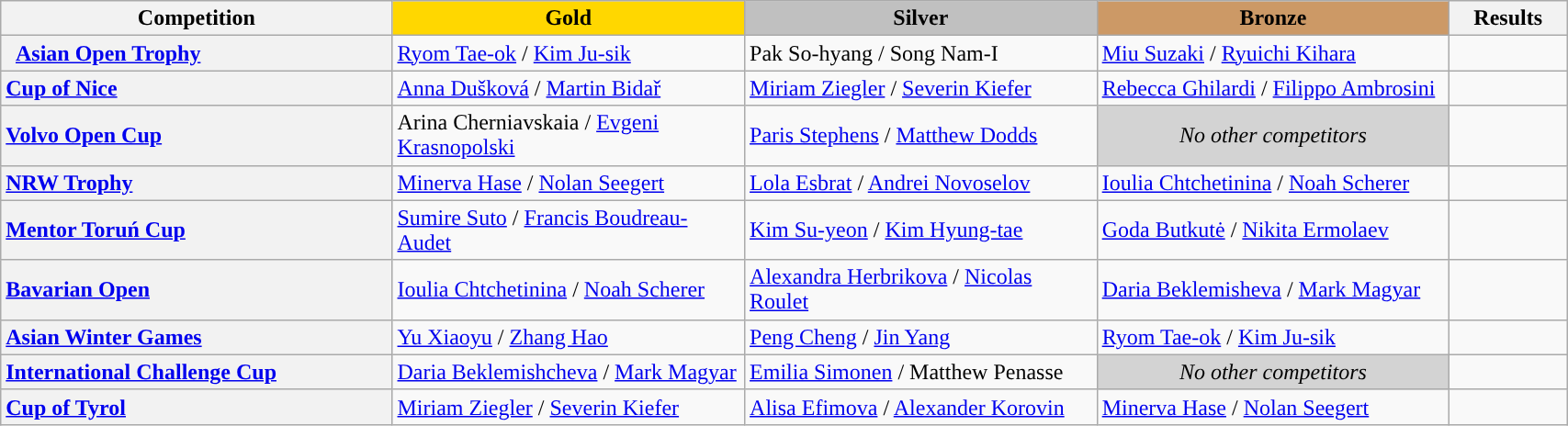<table class="wikitable unsortable" style="text-align:left; width:90%;">
<tr>
<th scope="col" style="text-align:center; width:25%;">Competition</th>
<td scope="col" style="text-align:center; width:22.5%; background:gold"><strong>Gold</strong></td>
<td scope="col" style="text-align:center; width:22.5%; background:silver"><strong>Silver</strong></td>
<td scope="col" style="text-align:center; width:22.5%; background:#c96"><strong>Bronze</strong></td>
<th scope="col" style="text-align:center; width:7.5%;">Results</th>
</tr>
<tr>
<th scope="row" style="text-align:left">  <a href='#'>Asian Open Trophy</a></th>
<td> <a href='#'>Ryom Tae-ok</a> / <a href='#'>Kim Ju-sik</a></td>
<td> Pak So-hyang / Song Nam-I</td>
<td> <a href='#'>Miu Suzaki</a> / <a href='#'>Ryuichi Kihara</a></td>
<td></td>
</tr>
<tr>
<th scope="row" style="text-align:left"> <a href='#'>Cup of Nice</a></th>
<td> <a href='#'>Anna Dušková</a> / <a href='#'>Martin Bidař</a></td>
<td> <a href='#'>Miriam Ziegler</a> / <a href='#'>Severin Kiefer</a></td>
<td> <a href='#'>Rebecca Ghilardi</a> / <a href='#'>Filippo Ambrosini</a></td>
<td></td>
</tr>
<tr>
<th scope="row" style="text-align:left"> <a href='#'>Volvo Open Cup</a></th>
<td> Arina Cherniavskaia / <a href='#'>Evgeni Krasnopolski</a></td>
<td> <a href='#'>Paris Stephens</a> / <a href='#'>Matthew Dodds</a></td>
<td align=center bgcolor="lightgray"><em>No other competitors</em></td>
<td></td>
</tr>
<tr>
<th scope="row" style="text-align:left"> <a href='#'>NRW Trophy</a></th>
<td> <a href='#'>Minerva Hase</a> / <a href='#'>Nolan Seegert</a></td>
<td> <a href='#'>Lola Esbrat</a> / <a href='#'>Andrei Novoselov</a></td>
<td> <a href='#'>Ioulia Chtchetinina</a> / <a href='#'>Noah Scherer</a></td>
<td></td>
</tr>
<tr>
<th scope="row" style="text-align:left"> <a href='#'>Mentor Toruń Cup</a></th>
<td> <a href='#'>Sumire Suto</a> / <a href='#'>Francis Boudreau-Audet</a></td>
<td> <a href='#'>Kim Su-yeon</a> / <a href='#'>Kim Hyung-tae</a></td>
<td> <a href='#'>Goda Butkutė</a> / <a href='#'>Nikita Ermolaev</a></td>
<td></td>
</tr>
<tr>
<th scope="row" style="text-align:left"> <a href='#'>Bavarian Open</a></th>
<td> <a href='#'>Ioulia Chtchetinina</a> / <a href='#'>Noah Scherer</a></td>
<td> <a href='#'>Alexandra Herbrikova</a> / <a href='#'>Nicolas Roulet</a></td>
<td> <a href='#'>Daria Beklemisheva</a> / <a href='#'>Mark Magyar</a></td>
<td></td>
</tr>
<tr>
<th scope="row" style="text-align:left"> <a href='#'>Asian Winter Games</a></th>
<td> <a href='#'>Yu Xiaoyu</a> / <a href='#'>Zhang Hao</a></td>
<td> <a href='#'>Peng Cheng</a> / <a href='#'>Jin Yang</a></td>
<td> <a href='#'>Ryom Tae-ok</a> / <a href='#'>Kim Ju-sik</a></td>
<td></td>
</tr>
<tr>
<th scope="row" style="text-align:left"> <a href='#'>International Challenge Cup</a></th>
<td> <a href='#'>Daria Beklemishcheva</a> / <a href='#'>Mark Magyar</a></td>
<td> <a href='#'>Emilia Simonen</a> / Matthew Penasse</td>
<td align="center" bgcolor="lightgray"><em>No other competitors</em></td>
<td></td>
</tr>
<tr>
<th scope="row" style="text-align:left"> <a href='#'>Cup of Tyrol</a></th>
<td> <a href='#'>Miriam Ziegler</a> / <a href='#'>Severin Kiefer</a></td>
<td> <a href='#'>Alisa Efimova</a> / <a href='#'>Alexander Korovin</a></td>
<td> <a href='#'>Minerva Hase</a> / <a href='#'>Nolan Seegert</a></td>
<td><br></td>
</tr>
</table>
